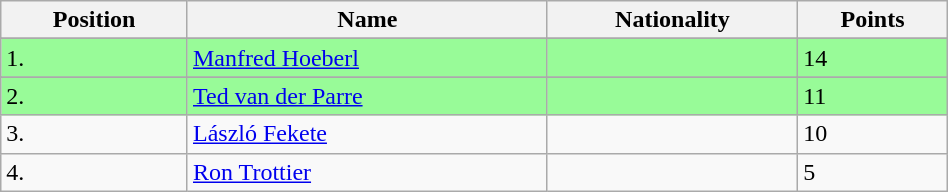<table class="wikitable" style="display: inline-table; width: 50%;">
<tr>
<th>Position</th>
<th>Name</th>
<th>Nationality</th>
<th>Points</th>
</tr>
<tr>
</tr>
<tr style="background:palegreen">
<td>1.</td>
<td><a href='#'>Manfred Hoeberl</a></td>
<td></td>
<td>14</td>
</tr>
<tr>
</tr>
<tr style="background:palegreen">
<td>2.</td>
<td><a href='#'>Ted van der Parre</a></td>
<td></td>
<td>11</td>
</tr>
<tr>
<td>3.</td>
<td><a href='#'>László Fekete</a></td>
<td></td>
<td>10</td>
</tr>
<tr>
<td>4.</td>
<td><a href='#'>Ron Trottier</a></td>
<td></td>
<td>5</td>
</tr>
</table>
